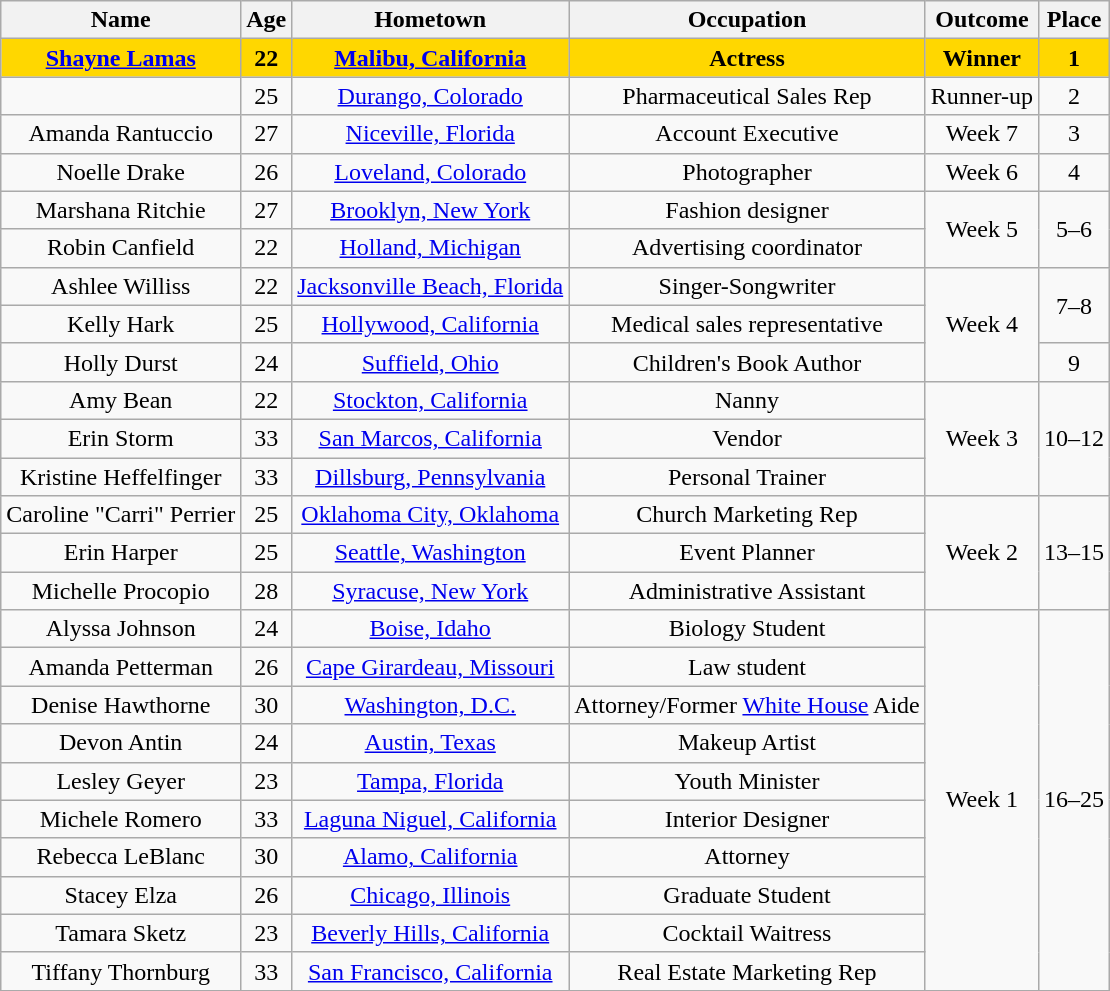<table class="wikitable sortable" style="text-align:center;">
<tr>
<th>Name</th>
<th>Age</th>
<th>Hometown</th>
<th>Occupation</th>
<th>Outcome</th>
<th>Place</th>
</tr>
<tr bgcolor="gold">
<td><strong><a href='#'>Shayne Lamas</a></strong></td>
<td><strong>22</strong></td>
<td><strong><a href='#'>Malibu, California</a></strong></td>
<td><strong>Actress</strong></td>
<td><strong>Winner</strong></td>
<td><strong>1</strong></td>
</tr>
<tr>
<td></td>
<td>25</td>
<td><a href='#'>Durango, Colorado</a></td>
<td>Pharmaceutical Sales Rep</td>
<td data-sort-value="Wh">Runner-up</td>
<td>2</td>
</tr>
<tr>
<td>Amanda Rantuccio</td>
<td>27</td>
<td><a href='#'>Niceville, Florida</a></td>
<td>Account Executive</td>
<td>Week 7</td>
<td>3</td>
</tr>
<tr>
<td>Noelle Drake</td>
<td>26</td>
<td><a href='#'>Loveland, Colorado</a></td>
<td>Photographer</td>
<td>Week 6</td>
<td>4</td>
</tr>
<tr>
<td>Marshana Ritchie</td>
<td>27</td>
<td><a href='#'>Brooklyn, New York</a></td>
<td>Fashion designer</td>
<td rowspan="2">Week 5</td>
<td rowspan="2">5–6</td>
</tr>
<tr>
<td>Robin Canfield</td>
<td>22</td>
<td><a href='#'>Holland, Michigan</a></td>
<td>Advertising coordinator</td>
</tr>
<tr>
<td>Ashlee Williss</td>
<td>22</td>
<td><a href='#'>Jacksonville Beach, Florida</a></td>
<td>Singer-Songwriter</td>
<td rowspan="3">Week 4</td>
<td rowspan="2">7–8</td>
</tr>
<tr>
<td>Kelly Hark</td>
<td>25</td>
<td><a href='#'>Hollywood, California</a></td>
<td>Medical sales representative</td>
</tr>
<tr>
<td>Holly Durst</td>
<td>24</td>
<td><a href='#'>Suffield, Ohio</a></td>
<td>Children's Book Author</td>
<td>9</td>
</tr>
<tr>
<td>Amy Bean</td>
<td>22</td>
<td><a href='#'>Stockton, California</a></td>
<td>Nanny</td>
<td rowspan="3">Week 3</td>
<td rowspan="3">10–12</td>
</tr>
<tr>
<td>Erin Storm</td>
<td>33</td>
<td><a href='#'>San Marcos, California</a></td>
<td>Vendor</td>
</tr>
<tr>
<td>Kristine Heffelfinger</td>
<td>33</td>
<td><a href='#'>Dillsburg, Pennsylvania</a></td>
<td>Personal Trainer</td>
</tr>
<tr>
<td>Caroline "Carri" Perrier</td>
<td>25</td>
<td><a href='#'>Oklahoma City, Oklahoma</a></td>
<td>Church Marketing Rep</td>
<td rowspan="3">Week 2</td>
<td rowspan="3">13–15</td>
</tr>
<tr>
<td>Erin Harper</td>
<td>25</td>
<td><a href='#'>Seattle, Washington</a></td>
<td>Event Planner</td>
</tr>
<tr>
<td>Michelle Procopio</td>
<td>28</td>
<td><a href='#'>Syracuse, New York</a></td>
<td>Administrative Assistant</td>
</tr>
<tr>
<td>Alyssa Johnson</td>
<td>24</td>
<td><a href='#'>Boise, Idaho</a></td>
<td>Biology Student</td>
<td rowspan="10">Week 1</td>
<td rowspan="10">16–25</td>
</tr>
<tr>
<td>Amanda Petterman</td>
<td>26</td>
<td><a href='#'>Cape Girardeau, Missouri</a></td>
<td>Law student</td>
</tr>
<tr>
<td>Denise Hawthorne</td>
<td>30</td>
<td><a href='#'>Washington, D.C.</a></td>
<td>Attorney/Former <a href='#'>White House</a> Aide</td>
</tr>
<tr>
<td>Devon Antin</td>
<td>24</td>
<td><a href='#'>Austin, Texas</a></td>
<td>Makeup Artist</td>
</tr>
<tr>
<td>Lesley Geyer</td>
<td>23</td>
<td><a href='#'>Tampa, Florida</a></td>
<td>Youth Minister</td>
</tr>
<tr>
<td>Michele Romero</td>
<td>33</td>
<td><a href='#'>Laguna Niguel, California</a></td>
<td>Interior Designer</td>
</tr>
<tr>
<td>Rebecca LeBlanc</td>
<td>30</td>
<td><a href='#'>Alamo, California</a></td>
<td>Attorney</td>
</tr>
<tr>
<td>Stacey Elza</td>
<td>26</td>
<td><a href='#'>Chicago, Illinois</a></td>
<td>Graduate Student</td>
</tr>
<tr>
<td>Tamara Sketz</td>
<td>23</td>
<td><a href='#'>Beverly Hills, California</a></td>
<td>Cocktail Waitress</td>
</tr>
<tr>
<td>Tiffany Thornburg</td>
<td>33</td>
<td><a href='#'>San Francisco, California</a></td>
<td>Real Estate Marketing Rep</td>
</tr>
<tr>
</tr>
</table>
